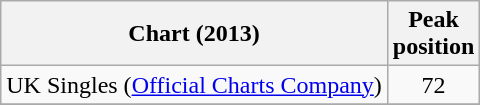<table class="wikitable sortable plainrowheaders">
<tr>
<th scope="col">Chart (2013)</th>
<th scope="col">Peak<br>position</th>
</tr>
<tr>
<td>UK Singles (<a href='#'>Official Charts Company</a>)</td>
<td style="text-align:center;">72</td>
</tr>
<tr>
</tr>
</table>
